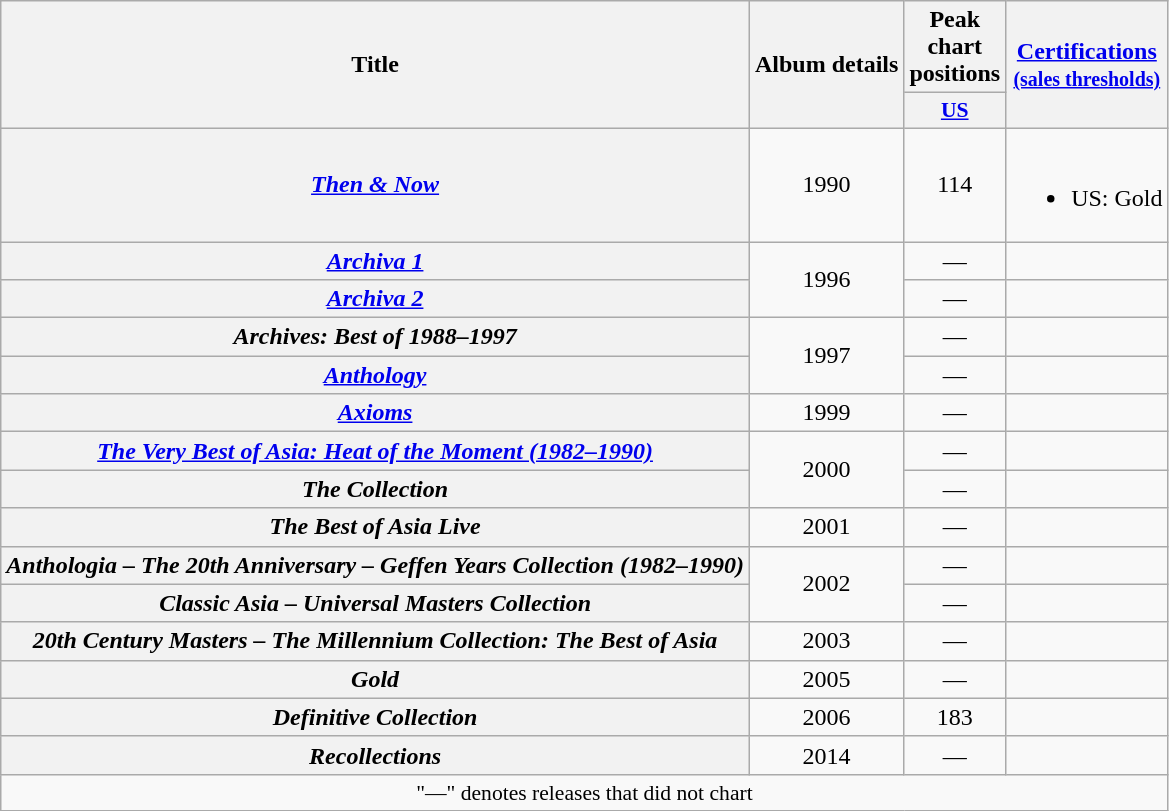<table class="wikitable plainrowheaders" style="text-align:center;">
<tr>
<th rowspan="2">Title</th>
<th rowspan="2">Album details</th>
<th>Peak chart positions</th>
<th rowspan="2"><a href='#'>Certifications</a><br><small><a href='#'>(sales thresholds)</a></small></th>
</tr>
<tr>
<th style="width:2.5em;font-size:90%"><a href='#'>US</a><br></th>
</tr>
<tr>
<th scope="row"><em><a href='#'>Then & Now</a></em></th>
<td>1990</td>
<td>114</td>
<td><br><ul><li>US: Gold</li></ul></td>
</tr>
<tr>
<th scope="row"><em><a href='#'>Archiva 1</a></em></th>
<td rowspan="2">1996</td>
<td>—</td>
<td></td>
</tr>
<tr>
<th scope="row"><em><a href='#'>Archiva 2</a></em></th>
<td>—</td>
<td></td>
</tr>
<tr>
<th scope="row"><em>Archives: Best of 1988–1997</em></th>
<td rowspan="2">1997</td>
<td>—</td>
<td></td>
</tr>
<tr>
<th scope="row"><em><a href='#'>Anthology</a></em></th>
<td>—</td>
<td></td>
</tr>
<tr>
<th scope="row"><em><a href='#'>Axioms</a></em></th>
<td>1999</td>
<td>—</td>
<td></td>
</tr>
<tr>
<th scope="row"><em><a href='#'>The Very Best of Asia: Heat of the Moment (1982–1990)</a></em></th>
<td rowspan="2">2000</td>
<td>—</td>
<td></td>
</tr>
<tr>
<th scope="row"><em>The Collection</em></th>
<td>—</td>
<td></td>
</tr>
<tr>
<th scope="row"><em>The Best of Asia Live</em></th>
<td>2001</td>
<td>—</td>
</tr>
<tr>
<th scope="row"><em>Anthologia – The 20th Anniversary – Geffen Years Collection (1982–1990)</em></th>
<td rowspan="2">2002</td>
<td>—</td>
<td></td>
</tr>
<tr>
<th scope="row"><em>Classic Asia – Universal Masters Collection</em></th>
<td>—</td>
<td></td>
</tr>
<tr>
<th scope="row"><em>20th Century Masters – The Millennium Collection: The Best of Asia</em></th>
<td>2003</td>
<td>—</td>
<td></td>
</tr>
<tr>
<th scope="row"><em>Gold</em></th>
<td>2005</td>
<td>—</td>
<td></td>
</tr>
<tr>
<th scope="row"><em>Definitive Collection</em></th>
<td>2006</td>
<td>183</td>
<td></td>
</tr>
<tr>
<th scope="row"><em>Recollections</em></th>
<td>2014</td>
<td>—</td>
</tr>
<tr>
<td colspan="4" style="font-size:90%">"—" denotes releases that did not chart</td>
</tr>
</table>
